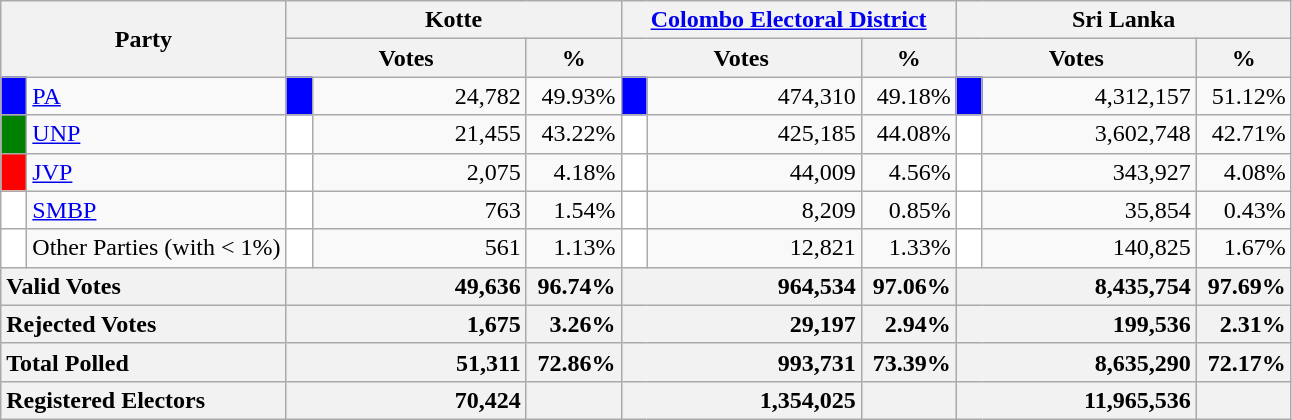<table class="wikitable">
<tr>
<th colspan="2" width="144px"rowspan="2">Party</th>
<th colspan="3" width="216px">Kotte</th>
<th colspan="3" width="216px"><a href='#'>Colombo Electoral District</a></th>
<th colspan="3" width="216px">Sri Lanka</th>
</tr>
<tr>
<th colspan="2" width="144px">Votes</th>
<th>%</th>
<th colspan="2" width="144px">Votes</th>
<th>%</th>
<th colspan="2" width="144px">Votes</th>
<th>%</th>
</tr>
<tr>
<td style="background-color:blue;" width="10px"></td>
<td style="text-align:left;"><a href='#'>PA</a></td>
<td style="background-color:blue;" width="10px"></td>
<td style="text-align:right;">24,782</td>
<td style="text-align:right;">49.93%</td>
<td style="background-color:blue;" width="10px"></td>
<td style="text-align:right;">474,310</td>
<td style="text-align:right;">49.18%</td>
<td style="background-color:blue;" width="10px"></td>
<td style="text-align:right;">4,312,157</td>
<td style="text-align:right;">51.12%</td>
</tr>
<tr>
<td style="background-color:green;" width="10px"></td>
<td style="text-align:left;"><a href='#'>UNP</a></td>
<td style="background-color:white;" width="10px"></td>
<td style="text-align:right;">21,455</td>
<td style="text-align:right;">43.22%</td>
<td style="background-color:white;" width="10px"></td>
<td style="text-align:right;">425,185</td>
<td style="text-align:right;">44.08%</td>
<td style="background-color:white;" width="10px"></td>
<td style="text-align:right;">3,602,748</td>
<td style="text-align:right;">42.71%</td>
</tr>
<tr>
<td style="background-color:red;" width="10px"></td>
<td style="text-align:left;"><a href='#'>JVP</a></td>
<td style="background-color:white;" width="10px"></td>
<td style="text-align:right;">2,075</td>
<td style="text-align:right;">4.18%</td>
<td style="background-color:white;" width="10px"></td>
<td style="text-align:right;">44,009</td>
<td style="text-align:right;">4.56%</td>
<td style="background-color:white;" width="10px"></td>
<td style="text-align:right;">343,927</td>
<td style="text-align:right;">4.08%</td>
</tr>
<tr>
<td style="background-color:white;" width="10px"></td>
<td style="text-align:left;"><a href='#'>SMBP</a></td>
<td style="background-color:white;" width="10px"></td>
<td style="text-align:right;">763</td>
<td style="text-align:right;">1.54%</td>
<td style="background-color:white;" width="10px"></td>
<td style="text-align:right;">8,209</td>
<td style="text-align:right;">0.85%</td>
<td style="background-color:white;" width="10px"></td>
<td style="text-align:right;">35,854</td>
<td style="text-align:right;">0.43%</td>
</tr>
<tr>
<td style="background-color:white;" width="10px"></td>
<td style="text-align:left;">Other Parties (with < 1%)</td>
<td style="background-color:white;" width="10px"></td>
<td style="text-align:right;">561</td>
<td style="text-align:right;">1.13%</td>
<td style="background-color:white;" width="10px"></td>
<td style="text-align:right;">12,821</td>
<td style="text-align:right;">1.33%</td>
<td style="background-color:white;" width="10px"></td>
<td style="text-align:right;">140,825</td>
<td style="text-align:right;">1.67%</td>
</tr>
<tr>
<th colspan="2" width="144px"style="text-align:left;">Valid Votes</th>
<th style="text-align:right;"colspan="2" width="144px">49,636</th>
<th style="text-align:right;">96.74%</th>
<th style="text-align:right;"colspan="2" width="144px">964,534</th>
<th style="text-align:right;">97.06%</th>
<th style="text-align:right;"colspan="2" width="144px">8,435,754</th>
<th style="text-align:right;">97.69%</th>
</tr>
<tr>
<th colspan="2" width="144px"style="text-align:left;">Rejected Votes</th>
<th style="text-align:right;"colspan="2" width="144px">1,675</th>
<th style="text-align:right;">3.26%</th>
<th style="text-align:right;"colspan="2" width="144px">29,197</th>
<th style="text-align:right;">2.94%</th>
<th style="text-align:right;"colspan="2" width="144px">199,536</th>
<th style="text-align:right;">2.31%</th>
</tr>
<tr>
<th colspan="2" width="144px"style="text-align:left;">Total Polled</th>
<th style="text-align:right;"colspan="2" width="144px">51,311</th>
<th style="text-align:right;">72.86%</th>
<th style="text-align:right;"colspan="2" width="144px">993,731</th>
<th style="text-align:right;">73.39%</th>
<th style="text-align:right;"colspan="2" width="144px">8,635,290</th>
<th style="text-align:right;">72.17%</th>
</tr>
<tr>
<th colspan="2" width="144px"style="text-align:left;">Registered Electors</th>
<th style="text-align:right;"colspan="2" width="144px">70,424</th>
<th></th>
<th style="text-align:right;"colspan="2" width="144px">1,354,025</th>
<th></th>
<th style="text-align:right;"colspan="2" width="144px">11,965,536</th>
<th></th>
</tr>
</table>
